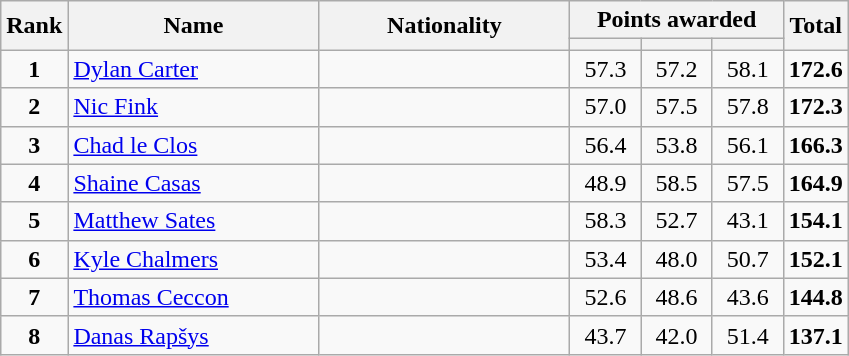<table class="wikitable" style="text-align:center;">
<tr>
<th rowspan=2>Rank</th>
<th rowspan=2 width=160>Name</th>
<th rowspan=2 width=160>Nationality</th>
<th colspan=3>Points awarded</th>
<th rowspan=2>Total</th>
</tr>
<tr>
<th width=40></th>
<th width=40></th>
<th width=40></th>
</tr>
<tr>
<td><strong>1</strong></td>
<td align=left><a href='#'>Dylan Carter</a></td>
<td align=left></td>
<td>57.3</td>
<td>57.2</td>
<td>58.1</td>
<td><strong>172.6</strong></td>
</tr>
<tr>
<td><strong>2</strong></td>
<td align=left><a href='#'>Nic Fink</a></td>
<td align=left></td>
<td>57.0</td>
<td>57.5</td>
<td>57.8</td>
<td><strong>172.3</strong></td>
</tr>
<tr>
<td><strong>3</strong></td>
<td align=left><a href='#'>Chad le Clos</a></td>
<td align=left></td>
<td>56.4</td>
<td>53.8</td>
<td>56.1</td>
<td><strong>166.3</strong></td>
</tr>
<tr>
<td><strong>4</strong></td>
<td align=left><a href='#'>Shaine Casas</a></td>
<td align=left></td>
<td>48.9</td>
<td>58.5</td>
<td>57.5</td>
<td><strong>164.9</strong></td>
</tr>
<tr>
<td><strong>5</strong></td>
<td align=left><a href='#'>Matthew Sates</a></td>
<td align=left></td>
<td>58.3</td>
<td>52.7</td>
<td>43.1</td>
<td><strong>154.1</strong></td>
</tr>
<tr>
<td><strong>6</strong></td>
<td align=left><a href='#'>Kyle Chalmers</a></td>
<td align=left></td>
<td>53.4</td>
<td>48.0</td>
<td>50.7</td>
<td><strong>152.1</strong></td>
</tr>
<tr>
<td><strong>7</strong></td>
<td align=left><a href='#'>Thomas Ceccon</a></td>
<td align=left></td>
<td>52.6</td>
<td>48.6</td>
<td>43.6</td>
<td><strong>144.8</strong></td>
</tr>
<tr>
<td><strong>8</strong></td>
<td align=left><a href='#'>Danas Rapšys</a></td>
<td align=left></td>
<td>43.7</td>
<td>42.0</td>
<td>51.4</td>
<td><strong>137.1</strong></td>
</tr>
</table>
